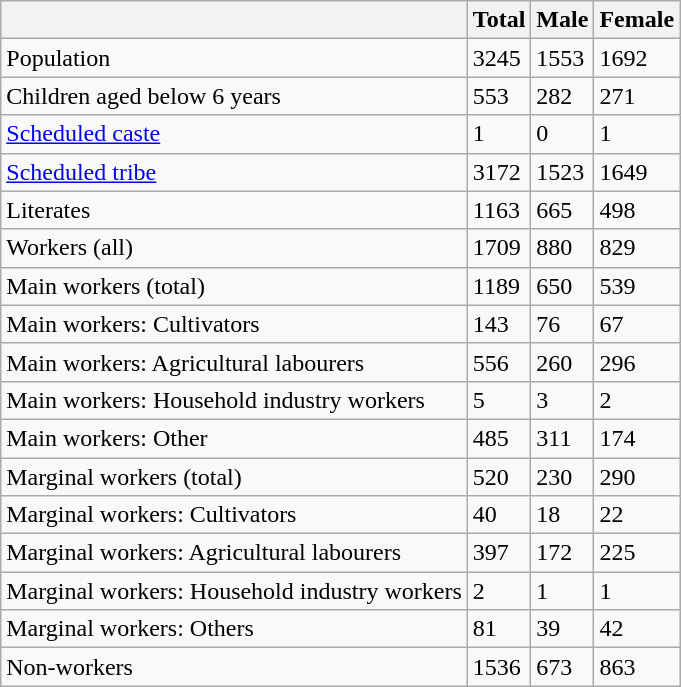<table class="wikitable sortable">
<tr>
<th></th>
<th>Total</th>
<th>Male</th>
<th>Female</th>
</tr>
<tr>
<td>Population</td>
<td>3245</td>
<td>1553</td>
<td>1692</td>
</tr>
<tr>
<td>Children aged below 6 years</td>
<td>553</td>
<td>282</td>
<td>271</td>
</tr>
<tr>
<td><a href='#'>Scheduled caste</a></td>
<td>1</td>
<td>0</td>
<td>1</td>
</tr>
<tr>
<td><a href='#'>Scheduled tribe</a></td>
<td>3172</td>
<td>1523</td>
<td>1649</td>
</tr>
<tr>
<td>Literates</td>
<td>1163</td>
<td>665</td>
<td>498</td>
</tr>
<tr>
<td>Workers (all)</td>
<td>1709</td>
<td>880</td>
<td>829</td>
</tr>
<tr>
<td>Main workers (total)</td>
<td>1189</td>
<td>650</td>
<td>539</td>
</tr>
<tr>
<td>Main workers: Cultivators</td>
<td>143</td>
<td>76</td>
<td>67</td>
</tr>
<tr>
<td>Main workers: Agricultural labourers</td>
<td>556</td>
<td>260</td>
<td>296</td>
</tr>
<tr>
<td>Main workers: Household industry workers</td>
<td>5</td>
<td>3</td>
<td>2</td>
</tr>
<tr>
<td>Main workers: Other</td>
<td>485</td>
<td>311</td>
<td>174</td>
</tr>
<tr>
<td>Marginal workers (total)</td>
<td>520</td>
<td>230</td>
<td>290</td>
</tr>
<tr>
<td>Marginal workers: Cultivators</td>
<td>40</td>
<td>18</td>
<td>22</td>
</tr>
<tr>
<td>Marginal workers: Agricultural labourers</td>
<td>397</td>
<td>172</td>
<td>225</td>
</tr>
<tr>
<td>Marginal workers: Household industry workers</td>
<td>2</td>
<td>1</td>
<td>1</td>
</tr>
<tr>
<td>Marginal workers: Others</td>
<td>81</td>
<td>39</td>
<td>42</td>
</tr>
<tr>
<td>Non-workers</td>
<td>1536</td>
<td>673</td>
<td>863</td>
</tr>
</table>
